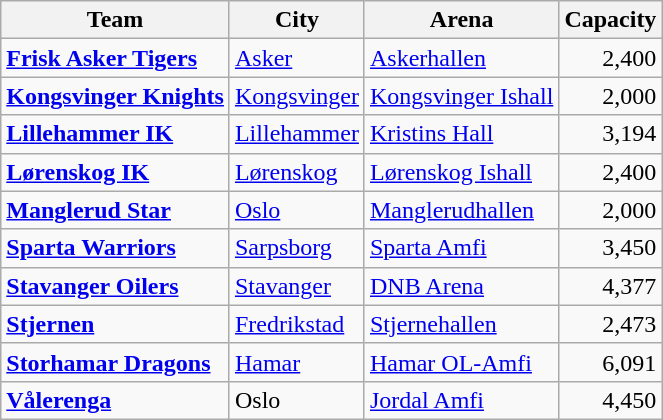<table class="wikitable sortable">
<tr>
<th>Team</th>
<th>City</th>
<th>Arena</th>
<th>Capacity</th>
</tr>
<tr>
<td><strong><a href='#'>Frisk Asker Tigers</a></strong></td>
<td><a href='#'>Asker</a></td>
<td><a href='#'>Askerhallen</a></td>
<td align="right">2,400</td>
</tr>
<tr>
<td><strong><a href='#'>Kongsvinger Knights</a></strong></td>
<td><a href='#'>Kongsvinger</a></td>
<td><a href='#'>Kongsvinger Ishall</a></td>
<td align="right">2,000</td>
</tr>
<tr>
<td><strong><a href='#'>Lillehammer IK</a></strong></td>
<td><a href='#'>Lillehammer</a></td>
<td><a href='#'>Kristins Hall</a></td>
<td align="right">3,194</td>
</tr>
<tr>
<td><strong><a href='#'>Lørenskog IK</a></strong></td>
<td><a href='#'>Lørenskog</a></td>
<td><a href='#'>Lørenskog Ishall</a></td>
<td align="right">2,400</td>
</tr>
<tr>
<td><strong><a href='#'>Manglerud Star</a></strong></td>
<td><a href='#'>Oslo</a></td>
<td><a href='#'>Manglerudhallen</a></td>
<td align="right">2,000</td>
</tr>
<tr>
<td><strong><a href='#'>Sparta Warriors</a></strong></td>
<td><a href='#'>Sarpsborg</a></td>
<td><a href='#'>Sparta Amfi</a></td>
<td align="right">3,450</td>
</tr>
<tr>
<td><strong><a href='#'>Stavanger Oilers</a></strong></td>
<td><a href='#'>Stavanger</a></td>
<td><a href='#'>DNB Arena</a></td>
<td align="right">4,377</td>
</tr>
<tr>
<td><strong><a href='#'>Stjernen</a></strong></td>
<td><a href='#'>Fredrikstad</a></td>
<td><a href='#'>Stjernehallen</a></td>
<td align="right">2,473</td>
</tr>
<tr>
<td><strong><a href='#'>Storhamar Dragons</a></strong></td>
<td><a href='#'>Hamar</a></td>
<td><a href='#'>Hamar OL-Amfi</a></td>
<td align="right">6,091</td>
</tr>
<tr>
<td><strong><a href='#'>Vålerenga</a></strong></td>
<td>Oslo</td>
<td><a href='#'>Jordal Amfi</a></td>
<td align="right">4,450</td>
</tr>
</table>
